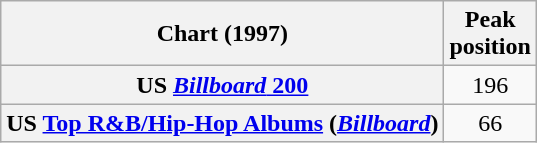<table class="wikitable plainrowheaders sortable">
<tr>
<th>Chart (1997)</th>
<th>Peak<br>position</th>
</tr>
<tr>
<th scope="row">US <a href='#'><em>Billboard</em> 200</a></th>
<td style="text-align:center;">196</td>
</tr>
<tr>
<th scope="row">US <a href='#'>Top R&B/Hip-Hop Albums</a> (<em><a href='#'>Billboard</a></em>)</th>
<td style="text-align:center;">66</td>
</tr>
</table>
